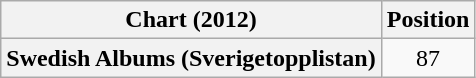<table class="wikitable plainrowheaders" style="text-align:center">
<tr>
<th scope="col">Chart (2012)</th>
<th scope="col">Position</th>
</tr>
<tr>
<th scope="row">Swedish Albums (Sverigetopplistan)</th>
<td>87</td>
</tr>
</table>
